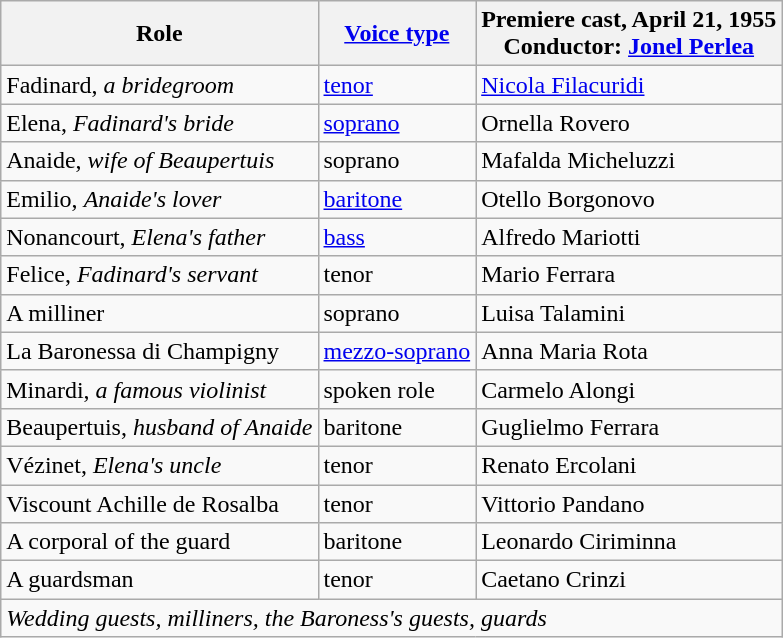<table class="wikitable">
<tr>
<th>Role</th>
<th><a href='#'>Voice type</a></th>
<th>Premiere cast, April 21, 1955<br>Conductor: <a href='#'>Jonel Perlea</a></th>
</tr>
<tr>
<td>Fadinard, <em>a bridegroom</em></td>
<td><a href='#'>tenor</a></td>
<td><a href='#'>Nicola Filacuridi</a></td>
</tr>
<tr>
<td>Elena, <em>Fadinard's bride</em></td>
<td><a href='#'>soprano</a></td>
<td>Ornella Rovero</td>
</tr>
<tr>
<td>Anaide, <em>wife of Beaupertuis</em></td>
<td>soprano</td>
<td>Mafalda Micheluzzi</td>
</tr>
<tr>
<td>Emilio, <em>Anaide's lover</em></td>
<td><a href='#'>baritone</a></td>
<td>Otello Borgonovo</td>
</tr>
<tr>
<td>Nonancourt, <em>Elena's father</em></td>
<td><a href='#'>bass</a></td>
<td>Alfredo Mariotti</td>
</tr>
<tr>
<td>Felice, <em>Fadinard's servant</em></td>
<td>tenor</td>
<td>Mario Ferrara</td>
</tr>
<tr>
<td>A milliner</td>
<td>soprano</td>
<td>Luisa Talamini</td>
</tr>
<tr>
<td>La Baronessa di Champigny</td>
<td><a href='#'>mezzo-soprano</a></td>
<td>Anna Maria Rota</td>
</tr>
<tr>
<td>Minardi, <em>a famous violinist</em></td>
<td>spoken role</td>
<td>Carmelo Alongi</td>
</tr>
<tr>
<td>Beaupertuis, <em>husband of Anaide</em></td>
<td>baritone</td>
<td>Guglielmo Ferrara</td>
</tr>
<tr>
<td>Vézinet, <em>Elena's uncle</em></td>
<td>tenor</td>
<td>Renato Ercolani</td>
</tr>
<tr>
<td>Viscount Achille de Rosalba</td>
<td>tenor</td>
<td>Vittorio Pandano</td>
</tr>
<tr>
<td>A corporal of the guard</td>
<td>baritone</td>
<td>Leonardo Ciriminna</td>
</tr>
<tr>
<td>A guardsman</td>
<td>tenor</td>
<td>Caetano Crinzi</td>
</tr>
<tr>
<td colspan="3"><em>Wedding guests, milliners, the Baroness's guests, guards</em></td>
</tr>
</table>
